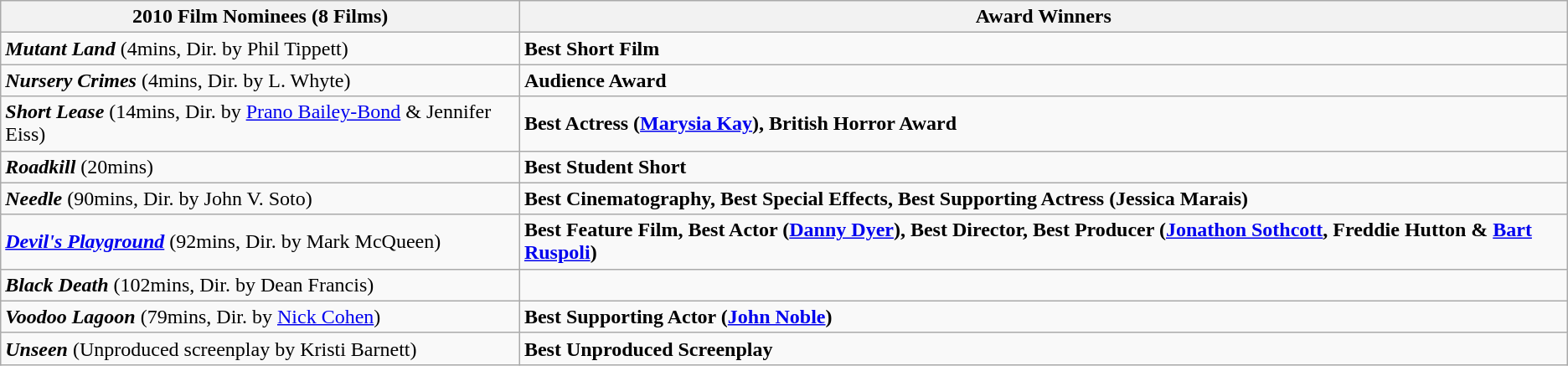<table class="wikitable mw-collapsible mw-collapsed">
<tr>
<th>2010 Film Nominees (8 Films)</th>
<th>Award Winners</th>
</tr>
<tr>
<td><strong><em>Mutant Land</em></strong> (4mins, Dir. by Phil Tippett)</td>
<td><strong>Best Short Film</strong></td>
</tr>
<tr>
<td><strong><em>Nursery Crimes</em></strong> (4mins, Dir. by L. Whyte)</td>
<td><strong>Audience Award</strong></td>
</tr>
<tr>
<td><strong><em>Short Lease</em></strong> (14mins, Dir. by <a href='#'>Prano Bailey-Bond</a> & Jennifer Eiss)</td>
<td><strong>Best Actress (<a href='#'>Marysia Kay</a>), British Horror Award</strong></td>
</tr>
<tr>
<td><strong><em>Roadkill</em></strong> (20mins)</td>
<td><strong>Best Student Short</strong></td>
</tr>
<tr>
<td><strong><em>Needle</em></strong> (90mins, Dir. by John V. Soto)</td>
<td><strong>Best Cinematography, Best Special Effects, Best Supporting Actress  (Jessica Marais)</strong></td>
</tr>
<tr>
<td><strong><em><a href='#'>Devil's Playground</a></em></strong> (92mins, Dir. by Mark McQueen)</td>
<td><strong>Best Feature Film, Best Actor (<a href='#'>Danny Dyer</a>), Best Director, Best Producer (<a href='#'>Jonathon Sothcott</a>, Freddie Hutton & <a href='#'>Bart Ruspoli</a>)</strong></td>
</tr>
<tr>
<td><strong><em>Black Death</em></strong> (102mins, Dir. by Dean Francis)</td>
<td></td>
</tr>
<tr>
<td><strong><em>Voodoo Lagoon</em></strong> (79mins, Dir. by <a href='#'>Nick Cohen</a>)</td>
<td><strong>Best Supporting Actor (<a href='#'>John Noble</a>)</strong></td>
</tr>
<tr>
<td><strong><em>Unseen</em></strong> (Unproduced screenplay by Kristi Barnett)</td>
<td><strong>Best Unproduced Screenplay</strong></td>
</tr>
</table>
